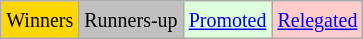<table class="wikitable">
<tr>
<td bgcolor=gold><small>Winners</small></td>
<td bgcolor=silver><small>Runners-up</small></td>
<td bgcolor="#DDFFDD"><small><a href='#'>Promoted</a></small></td>
<td bgcolor="#FFCCCC"><small><a href='#'>Relegated</a></small></td>
</tr>
</table>
